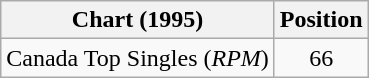<table class="wikitable sortable">
<tr>
<th>Chart (1995)</th>
<th>Position</th>
</tr>
<tr>
<td align="left">Canada Top Singles (<em>RPM</em>)</td>
<td align="center">66</td>
</tr>
</table>
